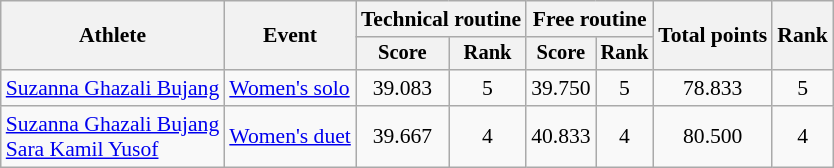<table class=wikitable style=font-size:90%>
<tr>
<th rowspan=2>Athlete</th>
<th rowspan=2>Event</th>
<th colspan=2>Technical routine</th>
<th colspan=2>Free routine</th>
<th rowspan=2>Total points</th>
<th rowspan=2>Rank</th>
</tr>
<tr style=font-size:95%>
<th>Score</th>
<th>Rank</th>
<th>Score</th>
<th>Rank</th>
</tr>
<tr align=center>
<td align=left><a href='#'>Suzanna Ghazali Bujang</a></td>
<td align=left><a href='#'>Women's solo</a></td>
<td>39.083</td>
<td>5</td>
<td>39.750</td>
<td>5</td>
<td>78.833</td>
<td>5</td>
</tr>
<tr align=center>
<td align=left><a href='#'>Suzanna Ghazali Bujang</a><br><a href='#'>Sara Kamil Yusof</a></td>
<td align=left><a href='#'>Women's duet</a></td>
<td>39.667</td>
<td>4</td>
<td>40.833</td>
<td>4</td>
<td>80.500</td>
<td>4</td>
</tr>
</table>
